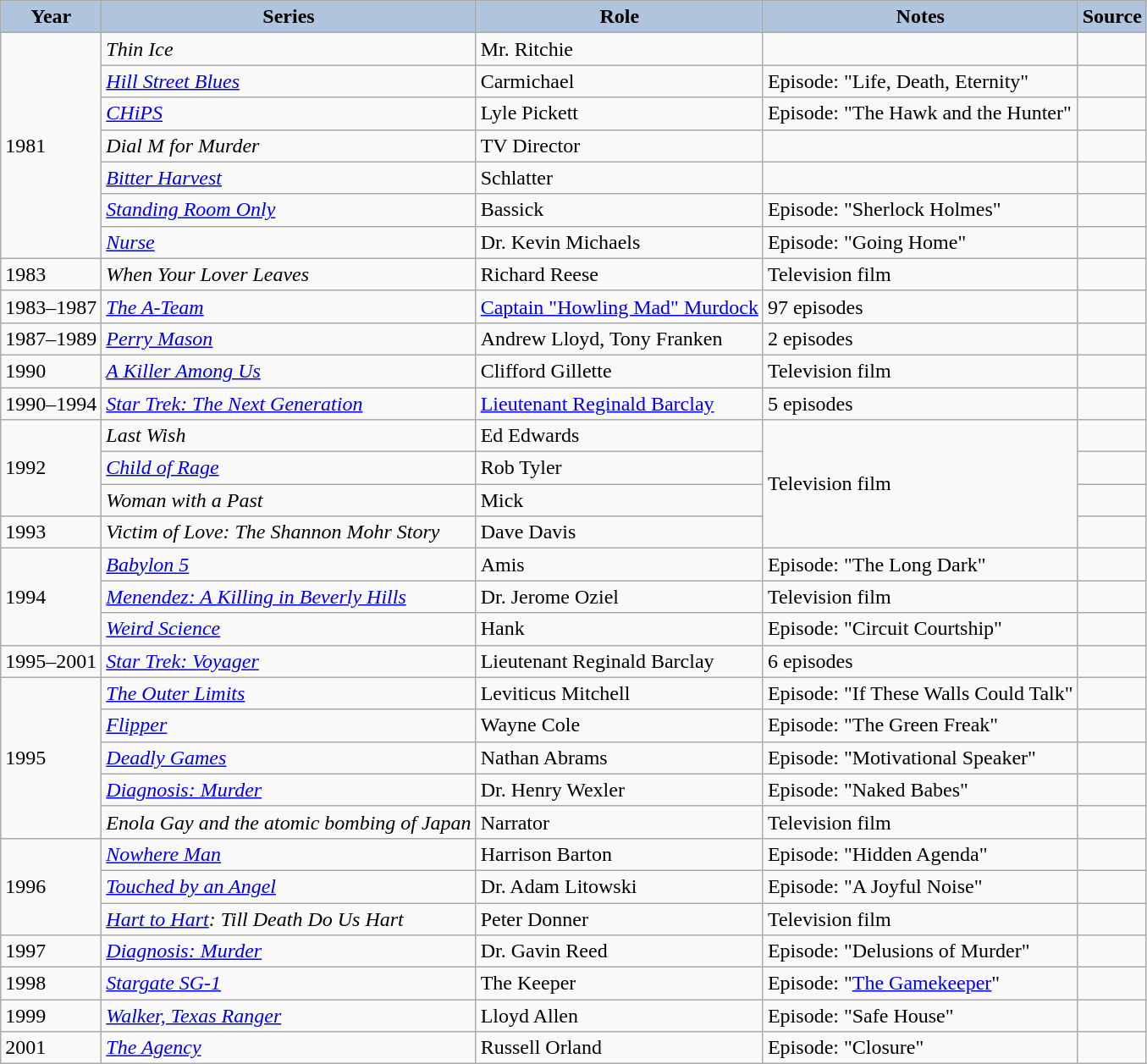<table class="wikitable sortable plainrowheaders">
<tr>
<th style="background:#b0c4de;">Year</th>
<th style="background:#b0c4de;">Series</th>
<th style="background:#b0c4de;">Role</th>
<th style="background:#b0c4de;" class="unsortable">Notes</th>
<th style="background:#b0c4de;" class="unsortable">Source</th>
</tr>
<tr>
<td rowspan=7>1981</td>
<td><em>Thin Ice</em></td>
<td>Mr. Ritchie</td>
<td></td>
<td></td>
</tr>
<tr>
<td><em><a href='#'>Hill Street Blues</a></em></td>
<td>Carmichael</td>
<td>Episode: "Life, Death, Eternity"</td>
<td></td>
</tr>
<tr>
<td><em><a href='#'>CHiPS</a></em></td>
<td>Lyle Pickett</td>
<td>Episode: "The Hawk and the Hunter"</td>
<td></td>
</tr>
<tr>
<td><em>Dial M for Murder</em></td>
<td>TV Director</td>
<td></td>
<td></td>
</tr>
<tr>
<td><em><a href='#'>Bitter Harvest</a></em></td>
<td>Schlatter</td>
<td></td>
<td></td>
</tr>
<tr>
<td><em><a href='#'>Standing Room Only</a></em></td>
<td>Bassick</td>
<td>Episode: "Sherlock Holmes"</td>
<td></td>
</tr>
<tr>
<td><em><a href='#'>Nurse</a></em></td>
<td>Dr. Kevin Michaels</td>
<td>Episode: "Going Home"</td>
<td></td>
</tr>
<tr>
<td>1983</td>
<td><em>When Your Lover Leaves</em></td>
<td>Richard Reese</td>
<td>Television film</td>
<td></td>
</tr>
<tr>
<td>1983–1987</td>
<td><em><a href='#'>The A-Team</a></em></td>
<td><a href='#'>Captain "Howling Mad" Murdock</a></td>
<td>97 episodes</td>
<td></td>
</tr>
<tr>
<td>1987–1989</td>
<td><em><a href='#'>Perry Mason</a></em></td>
<td>Andrew Lloyd, Tony Franken</td>
<td>2 episodes</td>
<td></td>
</tr>
<tr>
<td>1990</td>
<td><em><a href='#'>A Killer Among Us</a></em></td>
<td>Clifford Gillette</td>
<td>Television film</td>
<td></td>
</tr>
<tr>
<td>1990–1994</td>
<td><em><a href='#'>Star Trek: The Next Generation</a></em></td>
<td><a href='#'>Lieutenant Reginald Barclay</a></td>
<td>5 episodes</td>
<td></td>
</tr>
<tr>
<td rowspan=3>1992</td>
<td><em>Last Wish</em></td>
<td>Ed Edwards</td>
<td rowspan="4">Television film</td>
<td></td>
</tr>
<tr>
<td><em><a href='#'>Child of Rage</a></em></td>
<td>Rob Tyler</td>
<td></td>
</tr>
<tr>
<td><em>Woman with a Past</em></td>
<td>Mick</td>
<td></td>
</tr>
<tr>
<td>1993</td>
<td><em>Victim of Love: The Shannon Mohr Story</em></td>
<td>Dave Davis</td>
<td></td>
</tr>
<tr>
<td rowspan=3>1994</td>
<td><em><a href='#'>Babylon 5</a></em></td>
<td>Amis</td>
<td>Episode: "The Long Dark"</td>
<td></td>
</tr>
<tr>
<td><em><a href='#'>Menendez: A Killing in Beverly Hills</a></em></td>
<td>Dr. Jerome Oziel</td>
<td>Television film</td>
<td></td>
</tr>
<tr>
<td><em><a href='#'>Weird Science</a></em></td>
<td>Hank</td>
<td>Episode: "Circuit Courtship"</td>
<td></td>
</tr>
<tr>
<td>1995–2001</td>
<td><em><a href='#'>Star Trek: Voyager</a></em></td>
<td>Lieutenant Reginald Barclay</td>
<td>6 episodes</td>
<td></td>
</tr>
<tr>
<td rowspan=5>1995</td>
<td><em><a href='#'>The Outer Limits</a></em></td>
<td>Leviticus Mitchell</td>
<td>Episode: "If These Walls Could Talk"</td>
<td></td>
</tr>
<tr>
<td><em><a href='#'>Flipper</a></em></td>
<td>Wayne Cole</td>
<td>Episode: "The Green Freak"</td>
<td></td>
</tr>
<tr>
<td><em><a href='#'>Deadly Games</a></em></td>
<td>Nathan Abrams</td>
<td>Episode: "Motivational Speaker"</td>
<td></td>
</tr>
<tr>
<td><em><a href='#'>Diagnosis: Murder</a></em></td>
<td>Dr. Henry Wexler</td>
<td>Episode: "Naked Babes"</td>
<td></td>
</tr>
<tr>
<td><em>Enola Gay and the atomic bombing of Japan</em></td>
<td>Narrator</td>
<td>Television film</td>
<td></td>
</tr>
<tr>
<td rowspan=3>1996</td>
<td><em><a href='#'>Nowhere Man</a></em></td>
<td>Harrison Barton</td>
<td>Episode: "Hidden Agenda"</td>
<td></td>
</tr>
<tr>
<td><em><a href='#'>Touched by an Angel</a></em></td>
<td>Dr. Adam Litowski</td>
<td>Episode: "A Joyful Noise"</td>
<td></td>
</tr>
<tr>
<td><em><a href='#'>Hart to Hart</a>: Till Death Do Us Hart</em></td>
<td>Peter Donner</td>
<td>Television film</td>
<td></td>
</tr>
<tr>
<td>1997</td>
<td><em><a href='#'>Diagnosis: Murder</a></em></td>
<td>Dr. Gavin Reed</td>
<td>Episode: "Delusions of Murder"</td>
<td></td>
</tr>
<tr>
<td>1998</td>
<td><em><a href='#'>Stargate SG-1</a></em></td>
<td>The Keeper</td>
<td>Episode: "<a href='#'>The Gamekeeper</a>"</td>
<td></td>
</tr>
<tr>
<td>1999</td>
<td><em><a href='#'>Walker, Texas Ranger</a></em></td>
<td>Lloyd Allen</td>
<td>Episode: "Safe House"</td>
<td></td>
</tr>
<tr>
<td>2001</td>
<td><em><a href='#'>The Agency</a></em></td>
<td>Russell Orland</td>
<td>Episode: "Closure"</td>
<td></td>
</tr>
</table>
